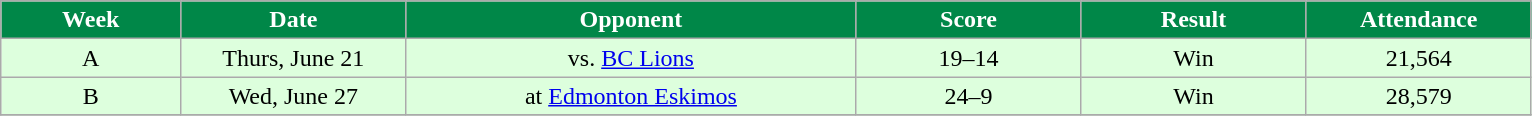<table class="wikitable sortable">
<tr>
<th style="background:#008748;color:White;"  width="8%">Week</th>
<th style="background:#008748;color:White;"  width="10%">Date</th>
<th style="background:#008748;color:White;"  width="20%">Opponent</th>
<th style="background:#008748;color:White;"  width="10%">Score</th>
<th style="background:#008748;color:White;"  width="10%">Result</th>
<th style="background:#008748;color:White;"  width="10%">Attendance</th>
</tr>
<tr align="center" bgcolor="#ddffdd">
<td>A</td>
<td>Thurs, June 21</td>
<td>vs. <a href='#'>BC Lions</a></td>
<td>19–14</td>
<td>Win</td>
<td>21,564</td>
</tr>
<tr align="center" bgcolor="#ddffdd">
<td>B</td>
<td>Wed, June 27</td>
<td>at <a href='#'>Edmonton Eskimos</a></td>
<td>24–9</td>
<td>Win</td>
<td>28,579</td>
</tr>
<tr>
</tr>
</table>
